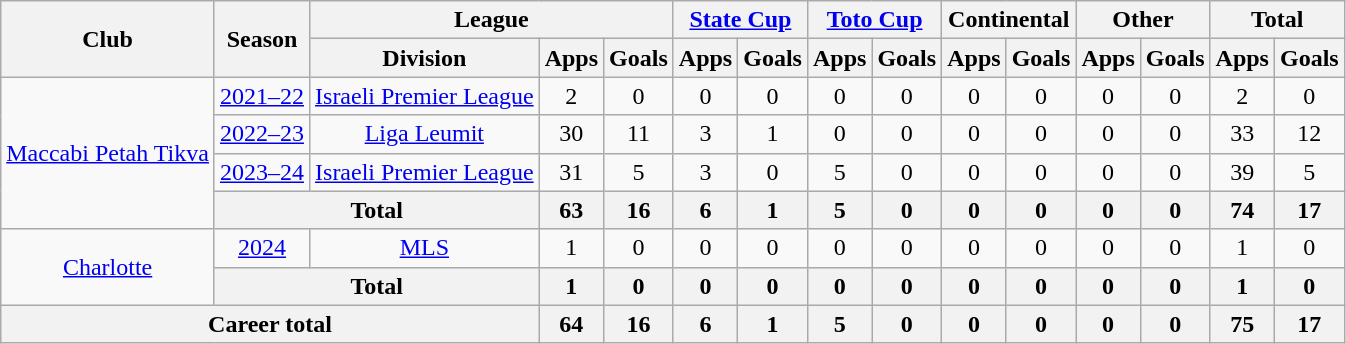<table class="wikitable" style="text-align: center">
<tr>
<th rowspan="2">Club</th>
<th rowspan="2">Season</th>
<th colspan="3">League</th>
<th colspan="2"><a href='#'>State Cup</a></th>
<th colspan="2"><a href='#'>Toto Cup</a></th>
<th colspan="2">Continental</th>
<th colspan="2">Other</th>
<th colspan="2">Total</th>
</tr>
<tr>
<th>Division</th>
<th>Apps</th>
<th>Goals</th>
<th>Apps</th>
<th>Goals</th>
<th>Apps</th>
<th>Goals</th>
<th>Apps</th>
<th>Goals</th>
<th>Apps</th>
<th>Goals</th>
<th>Apps</th>
<th>Goals</th>
</tr>
<tr>
<td rowspan="4"><a href='#'>Maccabi Petah Tikva</a></td>
<td><a href='#'>2021–22</a></td>
<td><a href='#'>Israeli Premier League</a></td>
<td>2</td>
<td>0</td>
<td>0</td>
<td>0</td>
<td>0</td>
<td>0</td>
<td>0</td>
<td>0</td>
<td>0</td>
<td>0</td>
<td>2</td>
<td>0</td>
</tr>
<tr>
<td><a href='#'>2022–23</a></td>
<td><a href='#'>Liga Leumit</a></td>
<td>30</td>
<td>11</td>
<td>3</td>
<td>1</td>
<td>0</td>
<td>0</td>
<td>0</td>
<td>0</td>
<td>0</td>
<td>0</td>
<td>33</td>
<td>12</td>
</tr>
<tr>
<td><a href='#'>2023–24</a></td>
<td><a href='#'>Israeli Premier League</a></td>
<td>31</td>
<td>5</td>
<td>3</td>
<td>0</td>
<td>5</td>
<td>0</td>
<td>0</td>
<td>0</td>
<td>0</td>
<td>0</td>
<td>39</td>
<td>5</td>
</tr>
<tr>
<th colspan="2">Total</th>
<th>63</th>
<th>16</th>
<th>6</th>
<th>1</th>
<th>5</th>
<th>0</th>
<th>0</th>
<th>0</th>
<th>0</th>
<th>0</th>
<th>74</th>
<th>17</th>
</tr>
<tr>
<td rowspan="2"><a href='#'>Charlotte</a></td>
<td><a href='#'>2024</a></td>
<td><a href='#'>MLS</a></td>
<td>1</td>
<td>0</td>
<td>0</td>
<td>0</td>
<td>0</td>
<td>0</td>
<td>0</td>
<td>0</td>
<td>0</td>
<td>0</td>
<td>1</td>
<td>0</td>
</tr>
<tr>
<th colspan="2">Total</th>
<th>1</th>
<th>0</th>
<th>0</th>
<th>0</th>
<th>0</th>
<th>0</th>
<th>0</th>
<th>0</th>
<th>0</th>
<th>0</th>
<th>1</th>
<th>0</th>
</tr>
<tr>
<th colspan="3">Career total</th>
<th>64</th>
<th>16</th>
<th>6</th>
<th>1</th>
<th>5</th>
<th>0</th>
<th>0</th>
<th>0</th>
<th>0</th>
<th>0</th>
<th>75</th>
<th>17</th>
</tr>
</table>
